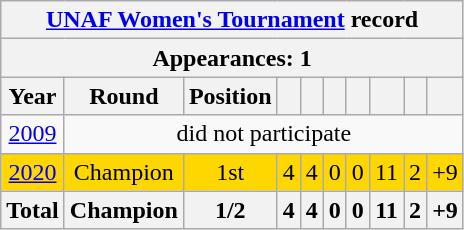<table class="wikitable" style="text-align: center;">
<tr>
<th colspan=10><a href='#'>UNAF Women's Tournament</a> record</th>
</tr>
<tr>
<th colspan=10>Appearances: 1</th>
</tr>
<tr>
<th>Year</th>
<th>Round</th>
<th>Position</th>
<th></th>
<th></th>
<th></th>
<th></th>
<th></th>
<th></th>
<th></th>
</tr>
<tr>
<td> <a href='#'>2009</a></td>
<td colspan=9>did not participate</td>
</tr>
<tr bgcolor=gold>
<td> <a href='#'>2020</a></td>
<td>Champion</td>
<td>1st</td>
<td>4</td>
<td>4</td>
<td>0</td>
<td>0</td>
<td>11</td>
<td>2</td>
<td>+9</td>
</tr>
<tr>
<th>Total</th>
<th>Champion</th>
<th>1/2</th>
<th>4</th>
<th>4</th>
<th>0</th>
<th>0</th>
<th>11</th>
<th>2</th>
<th>+9</th>
</tr>
</table>
